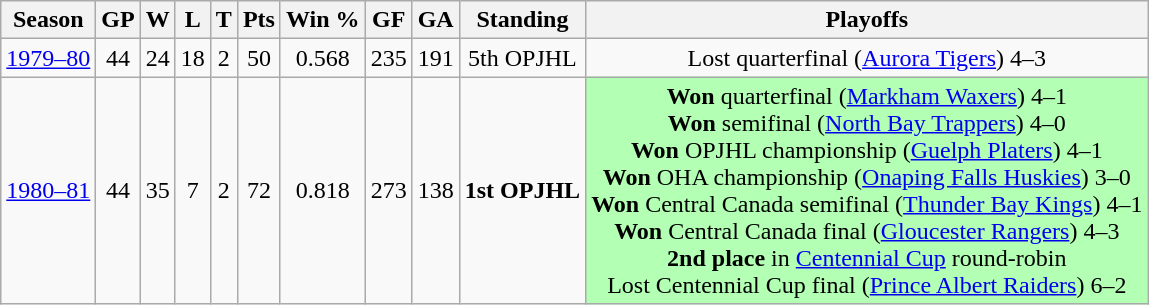<table class="wikitable" style="text-align:center">
<tr>
<th>Season</th>
<th>GP</th>
<th>W</th>
<th>L</th>
<th>T</th>
<th>Pts</th>
<th>Win %</th>
<th>GF</th>
<th>GA</th>
<th>Standing</th>
<th>Playoffs</th>
</tr>
<tr>
<td><a href='#'>1979–80</a></td>
<td>44</td>
<td>24</td>
<td>18</td>
<td>2</td>
<td>50</td>
<td>0.568</td>
<td>235</td>
<td>191</td>
<td>5th OPJHL</td>
<td>Lost quarterfinal (<a href='#'>Aurora Tigers</a>) 4–3</td>
</tr>
<tr>
<td><a href='#'>1980–81</a></td>
<td>44</td>
<td>35</td>
<td>7</td>
<td>2</td>
<td>72</td>
<td>0.818</td>
<td>273</td>
<td>138</td>
<td><strong>1st OPJHL</strong></td>
<td bgcolor="#B3FFB3"><strong>Won</strong> quarterfinal (<a href='#'>Markham Waxers</a>) 4–1 <br> <strong>Won</strong> semifinal (<a href='#'>North Bay Trappers</a>) 4–0 <br> <strong>Won</strong> OPJHL championship (<a href='#'>Guelph Platers</a>) 4–1 <br> <strong>Won</strong> OHA championship (<a href='#'>Onaping Falls Huskies</a>) 3–0 <br> <strong>Won</strong> Central Canada semifinal (<a href='#'>Thunder Bay Kings</a>) 4–1 <br> <strong>Won</strong> Central Canada final (<a href='#'>Gloucester Rangers</a>) 4–3 <br> <strong>2nd place</strong> in <a href='#'>Centennial Cup</a> round-robin <br> Lost Centennial Cup final (<a href='#'>Prince Albert Raiders</a>) 6–2</td>
</tr>
</table>
